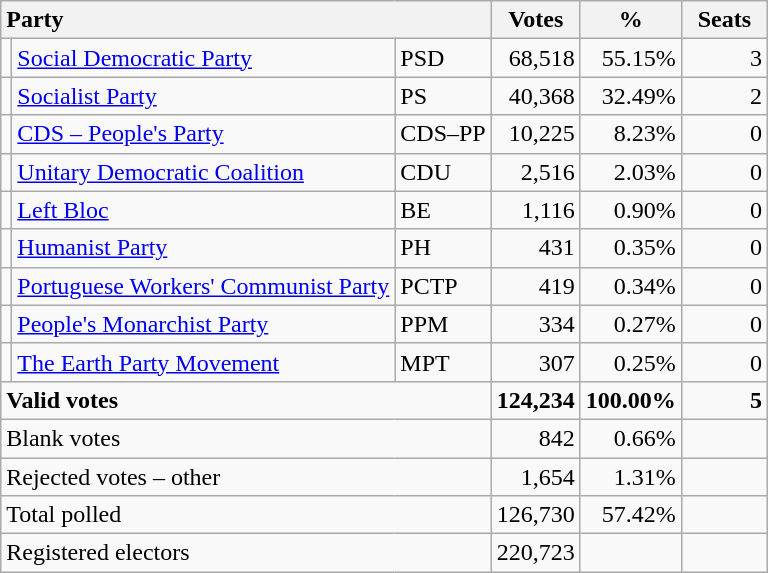<table class="wikitable" border="1" style="text-align:right;">
<tr>
<th style="text-align:left;" colspan=3>Party</th>
<th align=center width="50">Votes</th>
<th align=center width="50">%</th>
<th align=center width="50">Seats</th>
</tr>
<tr>
<td></td>
<td align=left><a href='#'>Social Democratic Party</a></td>
<td align=left>PSD</td>
<td>68,518</td>
<td>55.15%</td>
<td>3</td>
</tr>
<tr>
<td></td>
<td align=left><a href='#'>Socialist Party</a></td>
<td align=left>PS</td>
<td>40,368</td>
<td>32.49%</td>
<td>2</td>
</tr>
<tr>
<td></td>
<td align=left><a href='#'>CDS – People's Party</a></td>
<td align=left style="white-space: nowrap;">CDS–PP</td>
<td>10,225</td>
<td>8.23%</td>
<td>0</td>
</tr>
<tr>
<td></td>
<td align=left style="white-space: nowrap;"><a href='#'>Unitary Democratic Coalition</a></td>
<td align=left>CDU</td>
<td>2,516</td>
<td>2.03%</td>
<td>0</td>
</tr>
<tr>
<td></td>
<td align=left><a href='#'>Left Bloc</a></td>
<td align=left>BE</td>
<td>1,116</td>
<td>0.90%</td>
<td>0</td>
</tr>
<tr>
<td></td>
<td align=left><a href='#'>Humanist Party</a></td>
<td align=left>PH</td>
<td>431</td>
<td>0.35%</td>
<td>0</td>
</tr>
<tr>
<td></td>
<td align=left><a href='#'>Portuguese Workers' Communist Party</a></td>
<td align=left>PCTP</td>
<td>419</td>
<td>0.34%</td>
<td>0</td>
</tr>
<tr>
<td></td>
<td align=left><a href='#'>People's Monarchist Party</a></td>
<td align=left>PPM</td>
<td>334</td>
<td>0.27%</td>
<td>0</td>
</tr>
<tr>
<td></td>
<td align=left><a href='#'>The Earth Party Movement</a></td>
<td align=left>MPT</td>
<td>307</td>
<td>0.25%</td>
<td>0</td>
</tr>
<tr style="font-weight:bold">
<td align=left colspan=3>Valid votes</td>
<td>124,234</td>
<td>100.00%</td>
<td>5</td>
</tr>
<tr>
<td align=left colspan=3>Blank votes</td>
<td>842</td>
<td>0.66%</td>
<td></td>
</tr>
<tr>
<td align=left colspan=3>Rejected votes – other</td>
<td>1,654</td>
<td>1.31%</td>
<td></td>
</tr>
<tr>
<td align=left colspan=3>Total polled</td>
<td>126,730</td>
<td>57.42%</td>
<td></td>
</tr>
<tr>
<td align=left colspan=3>Registered electors</td>
<td>220,723</td>
<td></td>
<td></td>
</tr>
</table>
